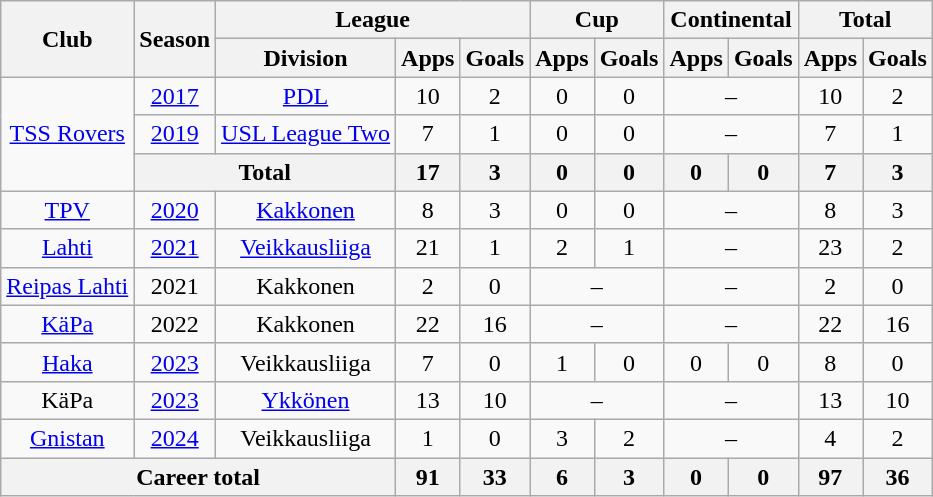<table class="wikitable" style="text-align: center">
<tr>
<th rowspan="2">Club</th>
<th rowspan="2">Season</th>
<th colspan="3">League</th>
<th colspan="2">Cup</th>
<th colspan="2">Continental</th>
<th colspan="2">Total</th>
</tr>
<tr>
<th>Division</th>
<th>Apps</th>
<th>Goals</th>
<th>Apps</th>
<th>Goals</th>
<th>Apps</th>
<th>Goals</th>
<th>Apps</th>
<th>Goals</th>
</tr>
<tr>
<td rowspan="3"><a href='#'>TSS Rovers</a></td>
<td><a href='#'>2017</a></td>
<td><a href='#'>PDL</a></td>
<td>10</td>
<td>2</td>
<td>0</td>
<td>0</td>
<td colspan="2">–</td>
<td>10</td>
<td>2</td>
</tr>
<tr>
<td><a href='#'>2019</a></td>
<td><a href='#'>USL League Two</a></td>
<td>7</td>
<td>1</td>
<td>0</td>
<td>0</td>
<td colspan="2">–</td>
<td>7</td>
<td>1</td>
</tr>
<tr>
<th colspan=2>Total</th>
<th>17</th>
<th>3</th>
<th>0</th>
<th>0</th>
<th>0</th>
<th>0</th>
<th>7</th>
<th>3</th>
</tr>
<tr>
<td><a href='#'>TPV</a></td>
<td><a href='#'>2020</a></td>
<td><a href='#'>Kakkonen</a></td>
<td>8</td>
<td>3</td>
<td>0</td>
<td>0</td>
<td colspan="2">–</td>
<td>8</td>
<td>3</td>
</tr>
<tr>
<td><a href='#'>Lahti</a></td>
<td><a href='#'>2021</a></td>
<td><a href='#'>Veikkausliiga</a></td>
<td>21</td>
<td>1</td>
<td>2</td>
<td>1</td>
<td colspan="2">–</td>
<td>23</td>
<td>2</td>
</tr>
<tr>
<td><a href='#'>Reipas Lahti</a></td>
<td>2021</td>
<td>Kakkonen</td>
<td>2</td>
<td>0</td>
<td colspan="2">–</td>
<td colspan="2">–</td>
<td>2</td>
<td>0</td>
</tr>
<tr>
<td><a href='#'>KäPa</a></td>
<td>2022</td>
<td>Kakkonen</td>
<td>22</td>
<td>16</td>
<td colspan="2">–</td>
<td colspan="2">–</td>
<td>22</td>
<td>16</td>
</tr>
<tr>
<td><a href='#'>Haka</a></td>
<td><a href='#'>2023</a></td>
<td>Veikkausliiga</td>
<td>7</td>
<td>0</td>
<td>1</td>
<td>0</td>
<td>0</td>
<td>0</td>
<td>8</td>
<td>0</td>
</tr>
<tr>
<td>KäPa</td>
<td><a href='#'>2023</a></td>
<td><a href='#'>Ykkönen</a></td>
<td>13</td>
<td>10</td>
<td colspan="2">–</td>
<td colspan="2">–</td>
<td>13</td>
<td>10</td>
</tr>
<tr>
<td><a href='#'>Gnistan</a></td>
<td><a href='#'>2024</a></td>
<td>Veikkausliiga</td>
<td>1</td>
<td>0</td>
<td>3</td>
<td>2</td>
<td colspan="2">–</td>
<td>4</td>
<td>2</td>
</tr>
<tr>
<th colspan=3>Career total</th>
<th>91</th>
<th>33</th>
<th>6</th>
<th>3</th>
<th>0</th>
<th>0</th>
<th>97</th>
<th>36</th>
</tr>
</table>
